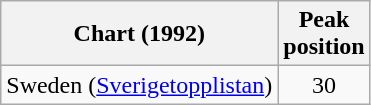<table class="wikitable">
<tr>
<th>Chart (1992)</th>
<th>Peak<br>position</th>
</tr>
<tr>
<td>Sweden (<a href='#'>Sverigetopplistan</a>)</td>
<td align="center">30</td>
</tr>
</table>
